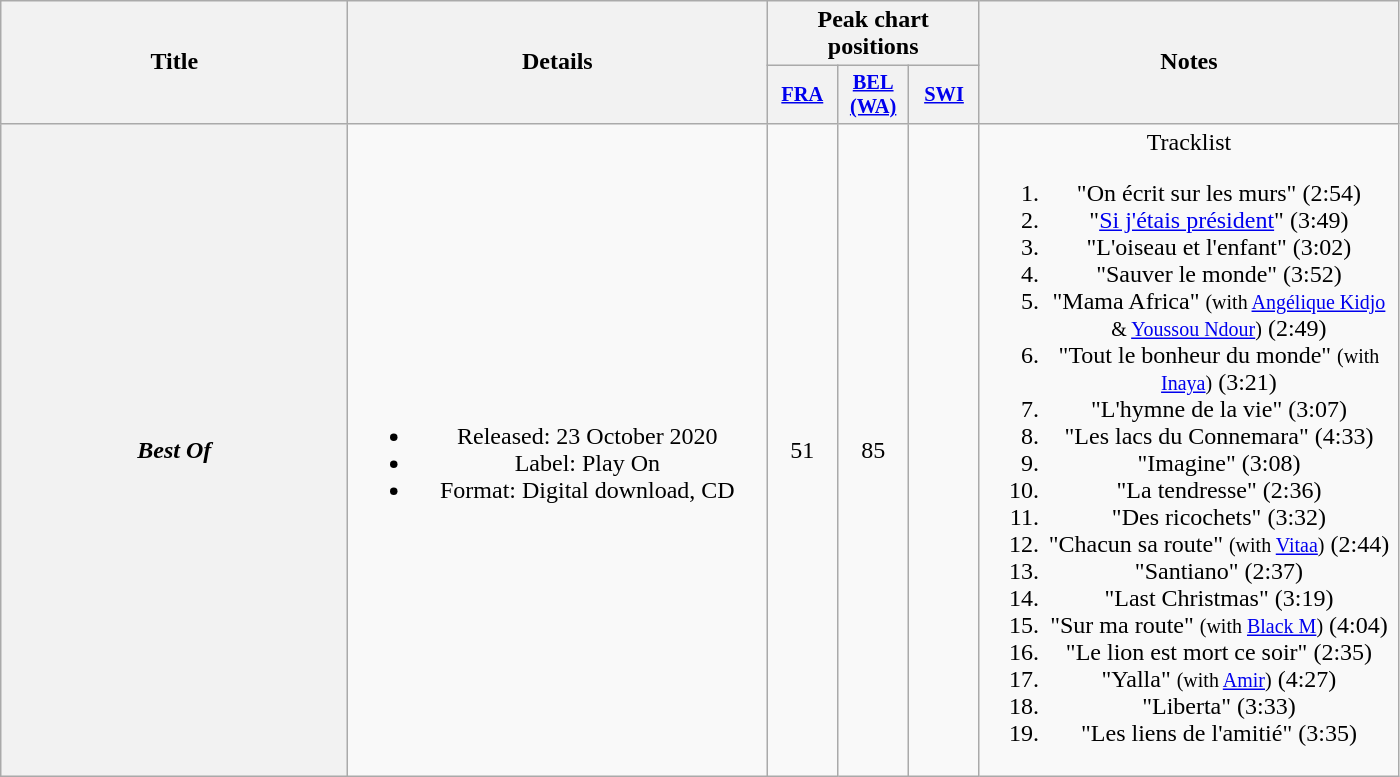<table class="wikitable plainrowheaders" style="text-align:center;">
<tr>
<th scope="col" rowspan="2" style="width:14em;">Title</th>
<th scope="col" rowspan="2" style="width:17em;">Details</th>
<th scope="col" colspan="3">Peak chart positions</th>
<th scope="col" rowspan="2" style="width:17em;">Notes</th>
</tr>
<tr>
<th scope="col" style="width:3em;font-size:85%;"><a href='#'>FRA</a><br></th>
<th scope="col" style="width:3em;font-size:85%;"><a href='#'>BEL<br>(WA)</a><br></th>
<th scope="col" style="width:3em;font-size:85%;"><a href='#'>SWI</a><br></th>
</tr>
<tr>
<th scope="row"><em>Best Of</em></th>
<td><br><ul><li>Released: 23 October 2020</li><li>Label: Play On</li><li>Format: Digital download, CD</li></ul></td>
<td>51</td>
<td>85</td>
<td></td>
<td>Tracklist<br><ol><li>"On écrit sur les murs" (2:54)</li><li>"<a href='#'>Si j'étais président</a>" (3:49)</li><li>"L'oiseau et l'enfant" (3:02)</li><li>"Sauver le monde" (3:52)</li><li>"Mama Africa" <small>(with <a href='#'>Angélique Kidjo</a> & <a href='#'>Youssou Ndour</a>)</small> (2:49)</li><li>"Tout le bonheur du monde" <small>(with <a href='#'>Inaya</a>)</small> (3:21)</li><li>"L'hymne de la vie" (3:07)</li><li>"Les lacs du Connemara" (4:33)</li><li>"Imagine" (3:08)</li><li>"La tendresse" (2:36)</li><li>"Des ricochets" (3:32)</li><li>"Chacun sa route" <small>(with <a href='#'>Vitaa</a>)</small> (2:44)</li><li>"Santiano" (2:37)</li><li>"Last Christmas" (3:19)</li><li>"Sur ma route" <small>(with <a href='#'>Black M</a>)</small> (4:04)</li><li>"Le lion est mort ce soir" (2:35)</li><li>"Yalla" <small>(with <a href='#'>Amir</a>)</small> (4:27)</li><li>"Liberta" (3:33)</li><li>"Les liens de l'amitié" (3:35)</li></ol></td>
</tr>
</table>
